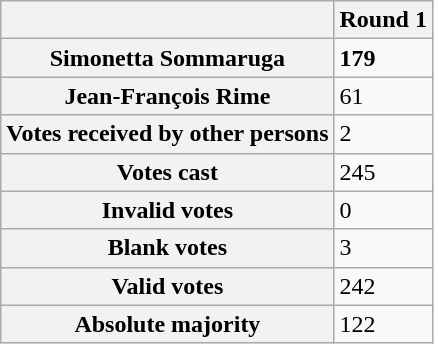<table class="wikitable">
<tr>
<th></th>
<th>Round 1</th>
</tr>
<tr>
<th>Simonetta Sommaruga</th>
<td><strong>179</strong></td>
</tr>
<tr>
<th>Jean-François Rime</th>
<td>61</td>
</tr>
<tr>
<th>Votes received by other persons</th>
<td>2</td>
</tr>
<tr>
<th>Votes cast</th>
<td>245</td>
</tr>
<tr>
<th>Invalid votes</th>
<td>0</td>
</tr>
<tr>
<th>Blank votes</th>
<td>3</td>
</tr>
<tr>
<th>Valid votes</th>
<td>242</td>
</tr>
<tr>
<th>Absolute majority</th>
<td>122</td>
</tr>
</table>
